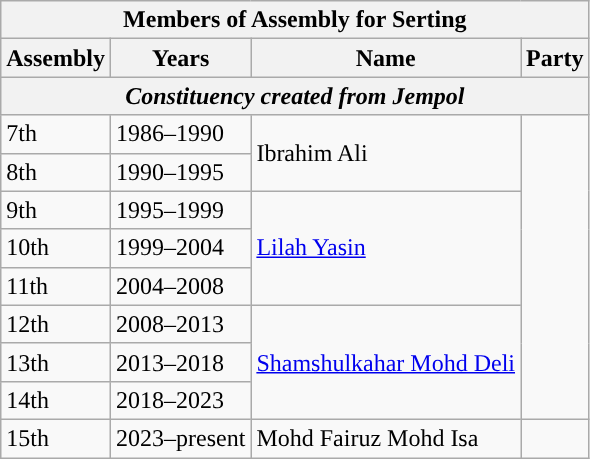<table class="wikitable">
<tr>
<th colspan="4">Members of Assembly for Serting</th>
</tr>
<tr>
<th>Assembly</th>
<th>Years</th>
<th>Name</th>
<th>Party</th>
</tr>
<tr>
<th colspan="4"><em>Constituency created from Jempol</em></th>
</tr>
<tr>
<td>7th</td>
<td>1986–1990</td>
<td rowspan="2">Ibrahim Ali</td>
<td rowspan="8"></td>
</tr>
<tr>
<td>8th</td>
<td>1990–1995</td>
</tr>
<tr>
<td>9th</td>
<td>1995–1999</td>
<td rowspan="3"><a href='#'>Lilah Yasin</a></td>
</tr>
<tr>
<td>10th</td>
<td>1999–2004</td>
</tr>
<tr>
<td>11th</td>
<td>2004–2008</td>
</tr>
<tr>
<td>12th</td>
<td>2008–2013</td>
<td rowspan="3"><a href='#'>Shamshulkahar Mohd Deli</a></td>
</tr>
<tr>
<td>13th</td>
<td>2013–2018</td>
</tr>
<tr>
<td>14th</td>
<td>2018–2023</td>
</tr>
<tr>
<td>15th</td>
<td>2023–present</td>
<td>Mohd Fairuz Mohd Isa</td>
<td></td>
</tr>
</table>
